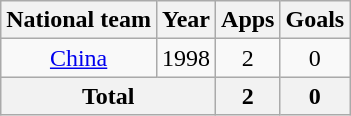<table class="wikitable" style="text-align:center">
<tr>
<th>National team</th>
<th>Year</th>
<th>Apps</th>
<th>Goals</th>
</tr>
<tr>
<td rowspan="1"><a href='#'>China</a></td>
<td>1998</td>
<td>2</td>
<td>0</td>
</tr>
<tr>
<th colspan=2>Total</th>
<th>2</th>
<th>0</th>
</tr>
</table>
